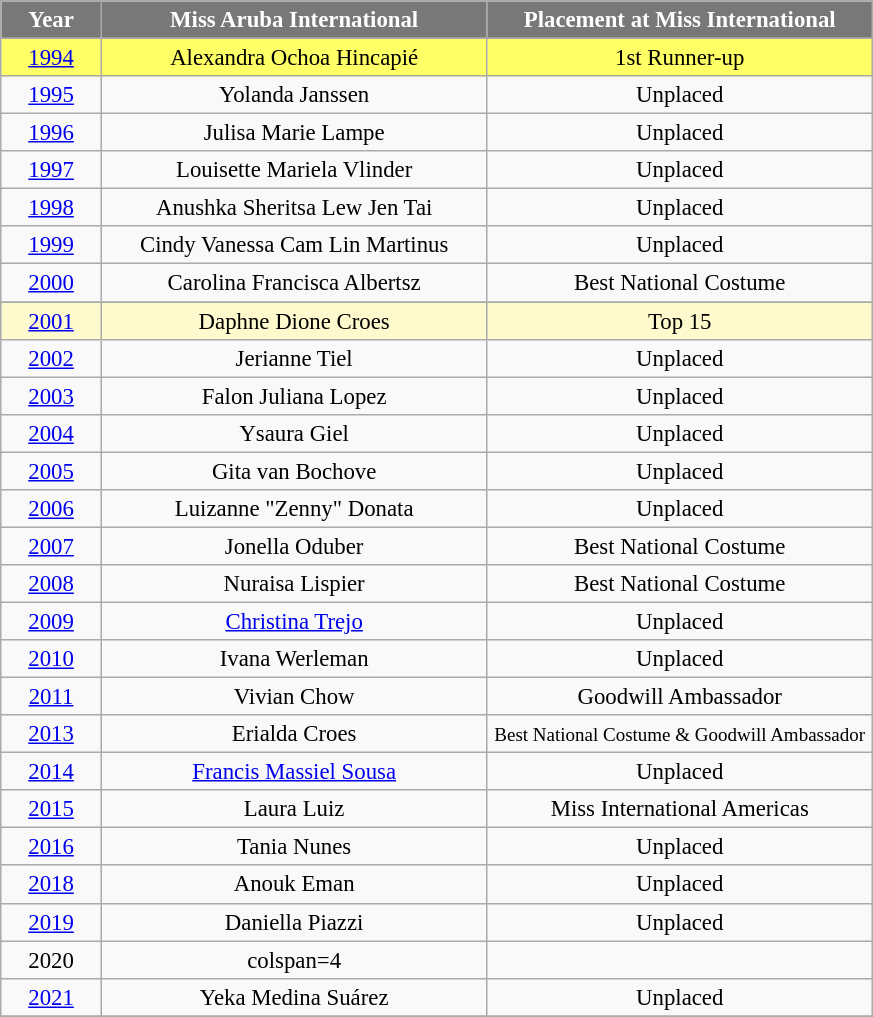<table class="wikitable sortable" style="font-size: 95%; text-align:center">
<tr>
<th width="60" style="background-color:#787878;color:#FFFFFF;">Year</th>
<th width="250" style="background-color:#787878;color:#FFFFFF;">Miss Aruba International</th>
<th width="250" style="background-color:#787878;color:#FFFFFF;">Placement at Miss International</th>
</tr>
<tr>
</tr>
<tr style="background-color:#FFFF66;">
<td><a href='#'>1994</a></td>
<td>Alexandra Ochoa Hincapié</td>
<td>1st Runner-up</td>
</tr>
<tr>
<td><a href='#'>1995</a></td>
<td>Yolanda Janssen</td>
<td>Unplaced</td>
</tr>
<tr>
<td><a href='#'>1996</a></td>
<td>Julisa Marie Lampe</td>
<td>Unplaced</td>
</tr>
<tr>
<td><a href='#'>1997</a></td>
<td>Louisette Mariela Vlinder</td>
<td>Unplaced</td>
</tr>
<tr>
<td><a href='#'>1998</a></td>
<td>Anushka Sheritsa Lew Jen Tai</td>
<td>Unplaced</td>
</tr>
<tr>
<td><a href='#'>1999</a></td>
<td>Cindy Vanessa Cam Lin Martinus</td>
<td>Unplaced</td>
</tr>
<tr>
<td><a href='#'>2000</a></td>
<td>Carolina Francisca Albertsz</td>
<td>Best National Costume</td>
</tr>
<tr>
</tr>
<tr style="background-color:#FFFACD;">
<td><a href='#'>2001</a></td>
<td>Daphne Dione Croes</td>
<td>Top 15</td>
</tr>
<tr>
<td><a href='#'>2002</a></td>
<td>Jerianne Tiel</td>
<td>Unplaced</td>
</tr>
<tr>
<td><a href='#'>2003</a></td>
<td>Falon Juliana Lopez</td>
<td>Unplaced</td>
</tr>
<tr>
<td><a href='#'>2004</a></td>
<td>Ysaura Giel</td>
<td>Unplaced</td>
</tr>
<tr>
<td><a href='#'>2005</a></td>
<td>Gita van Bochove</td>
<td>Unplaced</td>
</tr>
<tr>
<td><a href='#'>2006</a></td>
<td>Luizanne "Zenny" Donata</td>
<td>Unplaced</td>
</tr>
<tr>
<td><a href='#'>2007</a></td>
<td>Jonella Oduber</td>
<td>Best National Costume</td>
</tr>
<tr>
<td><a href='#'>2008</a></td>
<td>Nuraisa Lispier</td>
<td>Best National Costume</td>
</tr>
<tr>
<td><a href='#'>2009</a></td>
<td><a href='#'>Christina Trejo</a></td>
<td>Unplaced</td>
</tr>
<tr>
<td><a href='#'>2010</a></td>
<td>Ivana Werleman</td>
<td>Unplaced</td>
</tr>
<tr>
<td><a href='#'>2011</a></td>
<td>Vivian Chow</td>
<td>Goodwill Ambassador</td>
</tr>
<tr>
<td><a href='#'>2013</a></td>
<td>Erialda Croes</td>
<td><small>Best National Costume & Goodwill Ambassador</small></td>
</tr>
<tr>
<td><a href='#'>2014</a></td>
<td><a href='#'>Francis Massiel Sousa</a></td>
<td>Unplaced</td>
</tr>
<tr>
<td><a href='#'>2015</a></td>
<td>Laura Luiz</td>
<td>Miss International Americas</td>
</tr>
<tr>
<td><a href='#'>2016</a></td>
<td>Tania Nunes</td>
<td>Unplaced</td>
</tr>
<tr>
<td><a href='#'>2018</a></td>
<td>Anouk Eman</td>
<td>Unplaced</td>
</tr>
<tr>
<td><a href='#'>2019</a></td>
<td>Daniella Piazzi</td>
<td>Unplaced</td>
</tr>
<tr>
<td>2020</td>
<td>colspan=4 </td>
</tr>
<tr>
<td><a href='#'>2021</a></td>
<td>Yeka Medina Suárez</td>
<td>Unplaced</td>
</tr>
<tr>
</tr>
</table>
